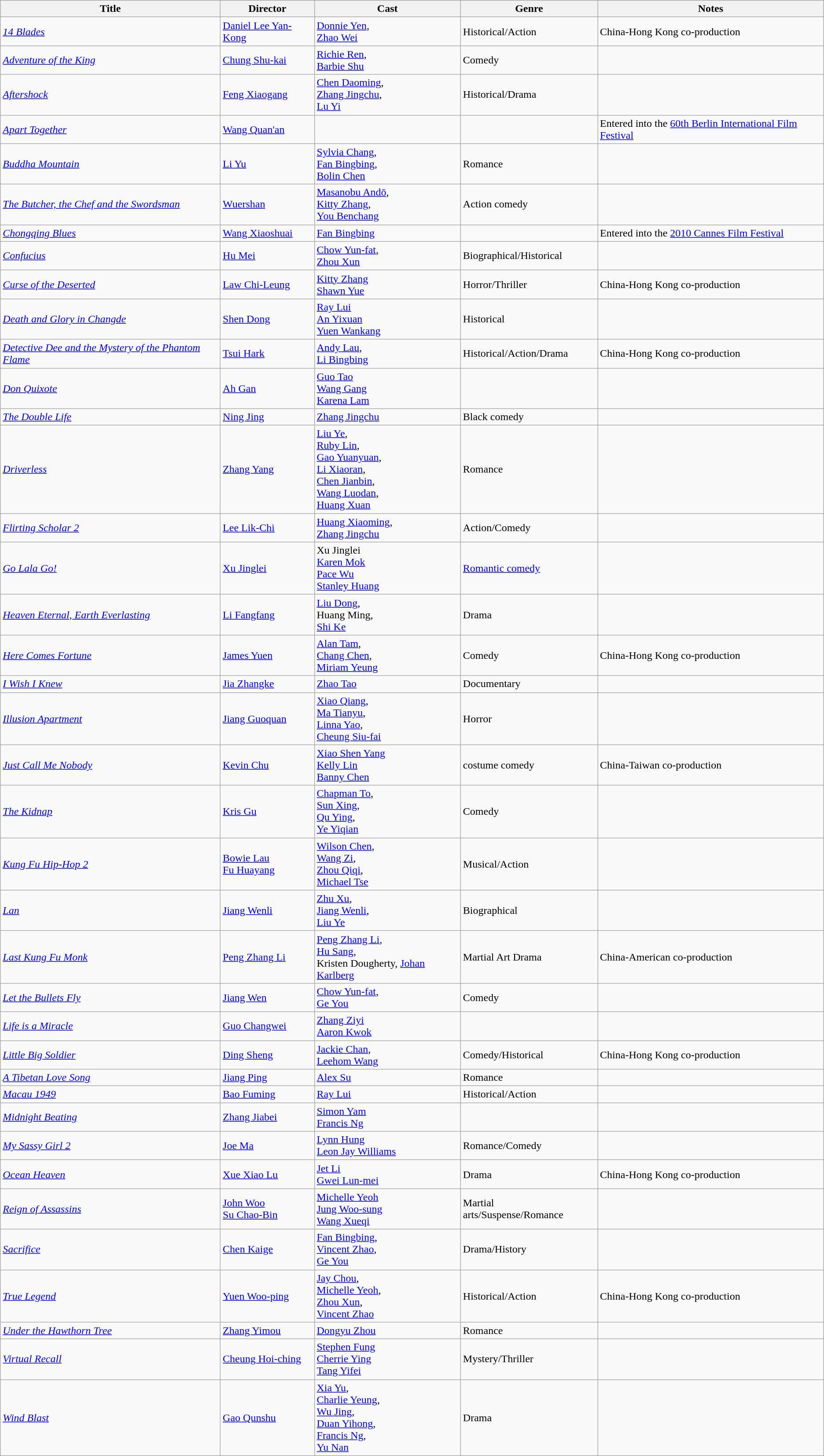<table class="wikitable sortable">
<tr>
<th>Title</th>
<th>Director</th>
<th>Cast</th>
<th>Genre</th>
<th>Notes</th>
</tr>
<tr>
<td><em><a href='#'>14 Blades</a></em></td>
<td><a href='#'>Daniel Lee Yan-Kong</a></td>
<td><a href='#'>Donnie Yen</a>,<br><a href='#'>Zhao Wei</a></td>
<td>Historical/Action</td>
<td>China-Hong Kong co-production</td>
</tr>
<tr>
<td><em><a href='#'>Adventure of the King</a></em></td>
<td><a href='#'>Chung Shu-kai</a></td>
<td><a href='#'>Richie Ren</a>, <br> <a href='#'>Barbie Shu</a></td>
<td>Comedy</td>
<td></td>
</tr>
<tr>
<td><em><a href='#'>Aftershock</a></em></td>
<td><a href='#'>Feng Xiaogang</a></td>
<td><a href='#'>Chen Daoming</a>, <br> <a href='#'>Zhang Jingchu</a>, <br> <a href='#'>Lu Yi</a></td>
<td>Historical/Drama</td>
<td></td>
</tr>
<tr>
<td><em><a href='#'>Apart Together</a></em></td>
<td><a href='#'>Wang Quan'an</a></td>
<td></td>
<td></td>
<td>Entered into the <a href='#'>60th Berlin International Film Festival</a></td>
</tr>
<tr>
<td><em><a href='#'>Buddha Mountain</a></em></td>
<td><a href='#'>Li Yu</a></td>
<td><a href='#'>Sylvia Chang</a>,<br><a href='#'>Fan Bingbing</a>,<br><a href='#'>Bolin Chen</a></td>
<td>Romance</td>
<td></td>
</tr>
<tr>
<td><em><a href='#'>The Butcher, the Chef and the Swordsman</a></em></td>
<td><a href='#'>Wuershan</a></td>
<td><a href='#'>Masanobu Andō</a>,<br><a href='#'>Kitty Zhang</a>,<br><a href='#'>You Benchang</a></td>
<td>Action comedy</td>
<td></td>
</tr>
<tr>
<td><em><a href='#'>Chongqing Blues</a></em></td>
<td><a href='#'>Wang Xiaoshuai</a></td>
<td><a href='#'>Fan Bingbing</a></td>
<td></td>
<td>Entered into the <a href='#'>2010 Cannes Film Festival</a></td>
</tr>
<tr>
<td><em><a href='#'>Confucius</a></em></td>
<td><a href='#'>Hu Mei</a></td>
<td><a href='#'>Chow Yun-fat</a>,<br><a href='#'>Zhou Xun</a></td>
<td>Biographical/Historical</td>
<td></td>
</tr>
<tr>
<td><em><a href='#'>Curse of the Deserted</a></em></td>
<td><a href='#'>Law Chi-Leung</a></td>
<td><a href='#'>Kitty Zhang</a> <br> <a href='#'>Shawn Yue</a></td>
<td>Horror/Thriller</td>
<td>China-Hong Kong co-production</td>
</tr>
<tr>
<td><em><a href='#'>Death and Glory in Changde</a></em></td>
<td><a href='#'>Shen Dong</a></td>
<td><a href='#'>Ray Lui</a> <br> <a href='#'>An Yixuan</a> <br> <a href='#'>Yuen Wankang</a></td>
<td>Historical</td>
<td></td>
</tr>
<tr>
<td><em><a href='#'>Detective Dee and the Mystery of the Phantom Flame</a></em></td>
<td><a href='#'>Tsui Hark</a></td>
<td><a href='#'>Andy Lau</a>,<br><a href='#'>Li Bingbing</a></td>
<td>Historical/Action/Drama</td>
<td>China-Hong Kong co-production</td>
</tr>
<tr>
<td><em><a href='#'>Don Quixote</a></em></td>
<td><a href='#'>Ah Gan</a></td>
<td><a href='#'>Guo Tao</a> <br> <a href='#'>Wang Gang</a> <br> <a href='#'>Karena Lam</a></td>
<td></td>
<td></td>
</tr>
<tr>
<td><em><a href='#'>The Double Life</a></em></td>
<td><a href='#'>Ning Jing</a></td>
<td><a href='#'>Zhang Jingchu</a></td>
<td>Black comedy</td>
<td></td>
</tr>
<tr>
<td><em><a href='#'>Driverless</a></em></td>
<td><a href='#'>Zhang Yang</a></td>
<td><a href='#'>Liu Ye</a>, <br> <a href='#'>Ruby Lin</a>, <br> <a href='#'>Gao Yuanyuan</a>, <br> <a href='#'>Li Xiaoran</a>, <br> <a href='#'>Chen Jianbin</a>, <br> <a href='#'>Wang Luodan</a>, <br> <a href='#'>Huang Xuan</a></td>
<td>Romance</td>
<td></td>
</tr>
<tr>
<td><em><a href='#'>Flirting Scholar 2</a></em></td>
<td><a href='#'>Lee Lik-Chi</a></td>
<td><a href='#'>Huang Xiaoming</a>, <br> <a href='#'>Zhang Jingchu</a></td>
<td>Action/Comedy</td>
<td></td>
</tr>
<tr>
<td><em><a href='#'>Go Lala Go!</a></em></td>
<td><a href='#'>Xu Jinglei</a></td>
<td>Xu Jinglei<br><a href='#'>Karen Mok</a><br><a href='#'>Pace Wu</a><br><a href='#'>Stanley Huang</a></td>
<td><a href='#'>Romantic comedy</a></td>
<td></td>
</tr>
<tr>
<td><em><a href='#'>Heaven Eternal, Earth Everlasting</a></em></td>
<td><a href='#'>Li Fangfang</a></td>
<td><a href='#'>Liu Dong</a>, <br> Huang Ming, <br> <a href='#'>Shi Ke</a></td>
<td>Drama</td>
<td></td>
</tr>
<tr>
<td><em><a href='#'>Here Comes Fortune</a></em></td>
<td><a href='#'>James Yuen</a></td>
<td><a href='#'>Alan Tam</a>, <br> <a href='#'>Chang Chen</a>, <br> <a href='#'>Miriam Yeung</a></td>
<td>Comedy</td>
<td>China-Hong Kong co-production</td>
</tr>
<tr>
<td><em><a href='#'>I Wish I Knew</a></em></td>
<td><a href='#'>Jia Zhangke</a></td>
<td><a href='#'>Zhao Tao</a></td>
<td>Documentary</td>
<td></td>
</tr>
<tr>
<td><em><a href='#'>Illusion Apartment</a></em></td>
<td><a href='#'>Jiang Guoquan</a></td>
<td><a href='#'>Xiao Qiang</a>, <br> <a href='#'>Ma Tianyu</a>, <br> <a href='#'>Linna Yao</a>, <br> <a href='#'>Cheung Siu-fai</a></td>
<td>Horror</td>
<td></td>
</tr>
<tr>
<td><em><a href='#'>Just Call Me Nobody</a></em></td>
<td><a href='#'>Kevin Chu</a></td>
<td><a href='#'>Xiao Shen Yang</a> <br> <a href='#'>Kelly Lin</a> <br> <a href='#'>Banny Chen</a></td>
<td>costume comedy</td>
<td>China-Taiwan co-production</td>
</tr>
<tr>
<td><em><a href='#'>The Kidnap</a></em></td>
<td><a href='#'>Kris Gu</a></td>
<td><a href='#'>Chapman To</a>, <br> <a href='#'>Sun Xing</a>, <br> <a href='#'>Qu Ying</a>, <br> <a href='#'>Ye Yiqian</a></td>
<td>Comedy</td>
<td></td>
</tr>
<tr>
<td><em><a href='#'>Kung Fu Hip-Hop 2</a></em></td>
<td><a href='#'>Bowie Lau</a><br><a href='#'>Fu Huayang</a></td>
<td><a href='#'>Wilson Chen</a>, <br> <a href='#'>Wang Zi</a>, <br> <a href='#'>Zhou Qiqi</a>, <br> <a href='#'>Michael Tse</a></td>
<td>Musical/Action</td>
<td></td>
</tr>
<tr>
<td><em><a href='#'>Lan</a></em></td>
<td><a href='#'>Jiang Wenli</a></td>
<td><a href='#'>Zhu Xu</a>, <br> <a href='#'>Jiang Wenli</a>, <br> <a href='#'>Liu Ye</a></td>
<td>Biographical</td>
<td></td>
</tr>
<tr>
<td><em><a href='#'>Last Kung Fu Monk</a></em></td>
<td><a href='#'>Peng Zhang Li</a></td>
<td><a href='#'>Peng Zhang Li</a>, <br> <a href='#'>Hu Sang</a>, <br> Kristen Dougherty, <a href='#'>Johan Karlberg</a></td>
<td>Martial Art Drama</td>
<td>China-American co-production</td>
</tr>
<tr>
<td><em><a href='#'>Let the Bullets Fly</a></em></td>
<td><a href='#'>Jiang Wen</a></td>
<td><a href='#'>Chow Yun-fat</a>,<br><a href='#'>Ge You</a></td>
<td>Comedy</td>
<td></td>
</tr>
<tr>
<td><em><a href='#'>Life is a Miracle</a></em></td>
<td><a href='#'>Guo Changwei</a></td>
<td><a href='#'>Zhang Ziyi</a><br><a href='#'>Aaron Kwok</a></td>
<td></td>
<td></td>
</tr>
<tr>
<td><em><a href='#'>Little Big Soldier</a></em></td>
<td><a href='#'>Ding Sheng</a></td>
<td><a href='#'>Jackie Chan</a>,<br><a href='#'>Leehom Wang</a></td>
<td>Comedy/Historical</td>
<td>China-Hong Kong co-production</td>
</tr>
<tr>
<td><em><a href='#'>A Tibetan Love Song</a></em></td>
<td><a href='#'>Jiang Ping</a></td>
<td><a href='#'>Alex Su</a></td>
<td>Romance</td>
<td></td>
</tr>
<tr>
<td><em><a href='#'>Macau 1949</a></em></td>
<td><a href='#'>Bao Fuming</a></td>
<td><a href='#'>Ray Lui</a></td>
<td>Historical/Action</td>
<td></td>
</tr>
<tr>
<td><em><a href='#'>Midnight Beating</a></em></td>
<td><a href='#'>Zhang Jiabei</a></td>
<td><a href='#'>Simon Yam</a><br><a href='#'>Francis Ng</a></td>
<td></td>
<td></td>
</tr>
<tr>
<td><em><a href='#'>My Sassy Girl 2</a></em></td>
<td><a href='#'>Joe Ma</a></td>
<td><a href='#'>Lynn Hung</a> <br> <a href='#'>Leon Jay Williams</a></td>
<td>Romance/Comedy</td>
<td></td>
</tr>
<tr>
<td><em><a href='#'>Ocean Heaven</a></em></td>
<td><a href='#'>Xue Xiao Lu</a></td>
<td><a href='#'>Jet Li</a><br><a href='#'>Gwei Lun-mei</a></td>
<td>Drama</td>
<td>China-Hong Kong co-production</td>
</tr>
<tr>
<td><em><a href='#'>Reign of Assassins</a></em></td>
<td><a href='#'>John Woo</a> <br> <a href='#'>Su Chao-Bin</a></td>
<td><a href='#'>Michelle Yeoh</a> <br> <a href='#'>Jung Woo-sung</a> <br> <a href='#'>Wang Xueqi</a></td>
<td>Martial arts/Suspense/Romance</td>
<td></td>
</tr>
<tr>
<td><em><a href='#'>Sacrifice</a></em></td>
<td><a href='#'>Chen Kaige</a></td>
<td><a href='#'>Fan Bingbing</a>,<br><a href='#'>Vincent Zhao</a>,<br><a href='#'>Ge You</a></td>
<td>Drama/History</td>
<td></td>
</tr>
<tr>
<td><em><a href='#'>True Legend</a></em></td>
<td><a href='#'>Yuen Woo-ping</a></td>
<td><a href='#'>Jay Chou</a>,<br><a href='#'>Michelle Yeoh</a>,<br><a href='#'>Zhou Xun</a>,<br><a href='#'>Vincent Zhao</a></td>
<td>Historical/Action</td>
<td>China-Hong Kong co-production</td>
</tr>
<tr>
<td><em><a href='#'>Under the Hawthorn Tree</a></em></td>
<td><a href='#'>Zhang Yimou</a></td>
<td><a href='#'>Dongyu Zhou</a></td>
<td>Romance</td>
<td></td>
</tr>
<tr>
<td><em><a href='#'>Virtual Recall</a></em></td>
<td><a href='#'>Cheung Hoi-ching</a></td>
<td><a href='#'>Stephen Fung</a> <br> <a href='#'>Cherrie Ying</a> <br> <a href='#'>Tang Yifei</a></td>
<td>Mystery/Thriller</td>
<td></td>
</tr>
<tr>
<td><em><a href='#'>Wind Blast</a></em></td>
<td><a href='#'>Gao Qunshu</a></td>
<td><a href='#'>Xia Yu</a>,<br><a href='#'>Charlie Yeung</a>,<br><a href='#'>Wu Jing</a>,<br><a href='#'>Duan Yihong</a>,<br><a href='#'>Francis Ng</a>,<br><a href='#'>Yu Nan</a></td>
<td>Drama</td>
<td></td>
</tr>
</table>
